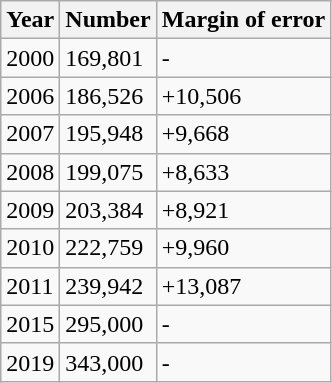<table class="wikitable">
<tr>
<th>Year</th>
<th>Number</th>
<th>Margin of error</th>
</tr>
<tr>
<td>2000</td>
<td>169,801</td>
<td>-</td>
</tr>
<tr>
<td>2006</td>
<td>186,526</td>
<td>+10,506</td>
</tr>
<tr>
<td>2007</td>
<td>195,948</td>
<td>+9,668</td>
</tr>
<tr>
<td>2008</td>
<td>199,075</td>
<td>+8,633</td>
</tr>
<tr>
<td>2009</td>
<td>203,384</td>
<td>+8,921</td>
</tr>
<tr>
<td>2010</td>
<td>222,759</td>
<td>+9,960</td>
</tr>
<tr>
<td>2011</td>
<td>239,942</td>
<td>+13,087</td>
</tr>
<tr>
<td>2015</td>
<td>295,000</td>
<td>-</td>
</tr>
<tr>
<td>2019</td>
<td>343,000</td>
<td>-</td>
</tr>
</table>
